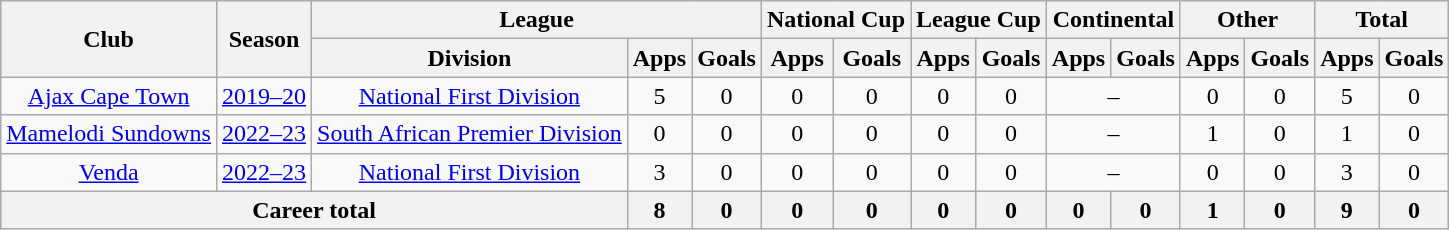<table class=wikitable style=text-align:center>
<tr>
<th rowspan=2>Club</th>
<th rowspan=2>Season</th>
<th colspan=3>League</th>
<th colspan=2>National Cup</th>
<th colspan=2>League Cup</th>
<th colspan=2>Continental</th>
<th colspan=2>Other</th>
<th colspan=2>Total</th>
</tr>
<tr>
<th>Division</th>
<th>Apps</th>
<th>Goals</th>
<th>Apps</th>
<th>Goals</th>
<th>Apps</th>
<th>Goals</th>
<th>Apps</th>
<th>Goals</th>
<th>Apps</th>
<th>Goals</th>
<th>Apps</th>
<th>Goals</th>
</tr>
<tr>
<td><a href='#'>Ajax Cape Town</a></td>
<td><a href='#'>2019–20</a></td>
<td><a href='#'>National First Division</a></td>
<td>5</td>
<td>0</td>
<td>0</td>
<td>0</td>
<td>0</td>
<td>0</td>
<td colspan="2">–</td>
<td>0</td>
<td>0</td>
<td>5</td>
<td>0</td>
</tr>
<tr>
<td><a href='#'>Mamelodi Sundowns</a></td>
<td><a href='#'>2022–23</a></td>
<td><a href='#'>South African Premier Division</a></td>
<td>0</td>
<td>0</td>
<td>0</td>
<td>0</td>
<td>0</td>
<td>0</td>
<td colspan="2">–</td>
<td>1</td>
<td>0</td>
<td>1</td>
<td>0</td>
</tr>
<tr>
<td><a href='#'>Venda</a></td>
<td><a href='#'>2022–23</a></td>
<td><a href='#'>National First Division</a></td>
<td>3</td>
<td>0</td>
<td>0</td>
<td>0</td>
<td>0</td>
<td>0</td>
<td colspan="2">–</td>
<td>0</td>
<td>0</td>
<td>3</td>
<td>0</td>
</tr>
<tr>
<th colspan=3>Career total</th>
<th>8</th>
<th>0</th>
<th>0</th>
<th>0</th>
<th>0</th>
<th>0</th>
<th>0</th>
<th>0</th>
<th>1</th>
<th>0</th>
<th>9</th>
<th>0</th>
</tr>
</table>
